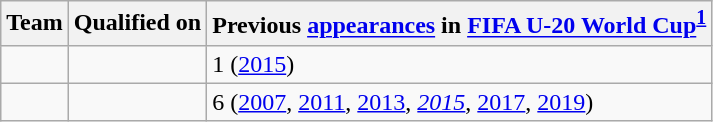<table class="wikitable sortable">
<tr>
<th>Team</th>
<th>Qualified on</th>
<th data-sort-type="number">Previous <a href='#'>appearances</a> in <a href='#'>FIFA U-20 World Cup</a><sup><a href='#'>1</a></sup></th>
</tr>
<tr>
<td></td>
<td></td>
<td>1 (<a href='#'>2015</a>)</td>
</tr>
<tr>
<td></td>
<td></td>
<td>6 (<a href='#'>2007</a>, <a href='#'>2011</a>, <a href='#'>2013</a>, <a href='#'><em>2015</em></a>, <a href='#'>2017</a>, <a href='#'>2019</a>)</td>
</tr>
</table>
